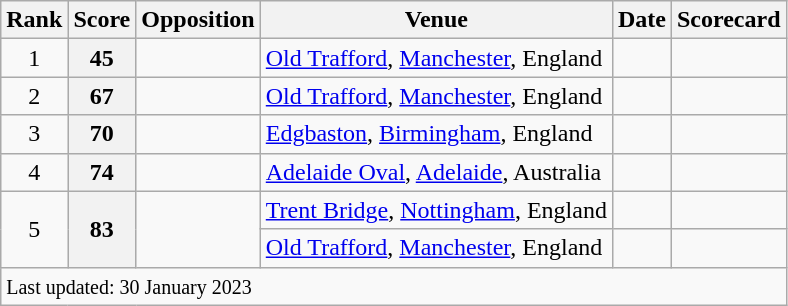<table class="wikitable plainrowheaders sortable">
<tr>
<th scope=col>Rank</th>
<th scope=col>Score</th>
<th scope=col>Opposition</th>
<th scope=col>Venue</th>
<th scope=col>Date</th>
<th scope=col>Scorecard</th>
</tr>
<tr>
<td align=center>1</td>
<th scope=row style=text-align:center;>45</th>
<td></td>
<td><a href='#'>Old Trafford</a>, <a href='#'>Manchester</a>, England</td>
<td> </td>
<td></td>
</tr>
<tr>
<td align=center>2</td>
<th scope=row style=text-align:center;>67</th>
<td></td>
<td><a href='#'>Old Trafford</a>, <a href='#'>Manchester</a>, England</td>
<td></td>
<td></td>
</tr>
<tr>
<td align=center>3</td>
<th scope=row style=text-align:center;>70</th>
<td></td>
<td><a href='#'>Edgbaston</a>, <a href='#'>Birmingham</a>, England</td>
<td></td>
<td></td>
</tr>
<tr>
<td align=center>4</td>
<th scope=row style=text-align:center;>74</th>
<td></td>
<td><a href='#'>Adelaide Oval</a>, <a href='#'>Adelaide</a>, Australia</td>
<td> </td>
<td></td>
</tr>
<tr>
<td rowspan=2 align=center>5</td>
<th rowspan=2 scope=row style=text-align:center;>83</th>
<td rowspan=2></td>
<td><a href='#'>Trent Bridge</a>, <a href='#'>Nottingham</a>, England</td>
<td></td>
<td></td>
</tr>
<tr>
<td><a href='#'>Old Trafford</a>, <a href='#'>Manchester</a>, England</td>
<td></td>
<td></td>
</tr>
<tr class=sortbottom>
<td colspan=6><small>Last updated: 30 January 2023</small></td>
</tr>
</table>
